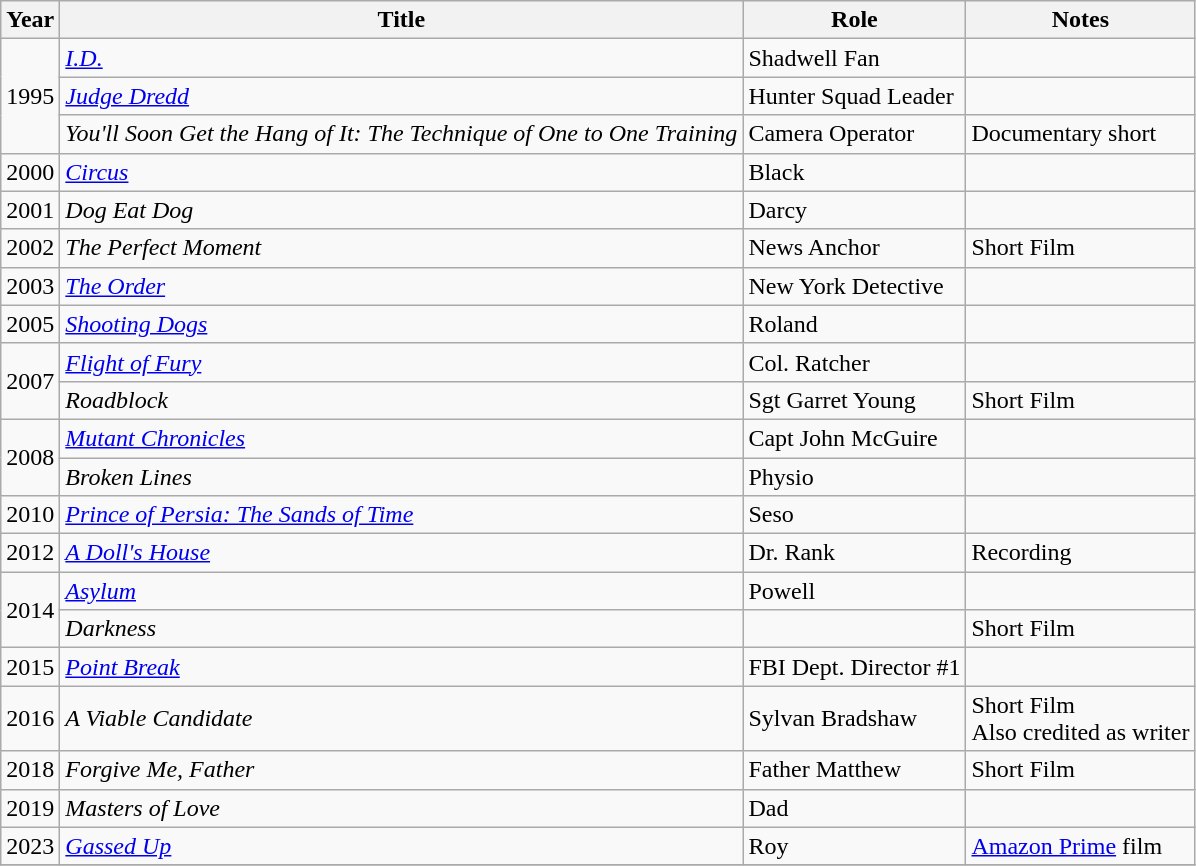<table class="wikitable sortable">
<tr>
<th>Year</th>
<th>Title</th>
<th>Role</th>
<th>Notes</th>
</tr>
<tr>
<td rowspan="3">1995</td>
<td><em><a href='#'>I.D.</a></em></td>
<td>Shadwell Fan</td>
<td></td>
</tr>
<tr>
<td><em><a href='#'>Judge Dredd</a></em></td>
<td>Hunter Squad Leader</td>
<td></td>
</tr>
<tr>
<td><em>You'll Soon Get the Hang of It: The Technique of One to One Training</em></td>
<td>Camera Operator</td>
<td>Documentary short</td>
</tr>
<tr>
<td>2000</td>
<td><em><a href='#'>Circus</a></em></td>
<td>Black</td>
<td></td>
</tr>
<tr>
<td>2001</td>
<td><em>Dog Eat Dog</em></td>
<td>Darcy</td>
<td></td>
</tr>
<tr>
<td>2002</td>
<td><em>The Perfect Moment</em></td>
<td>News Anchor</td>
<td>Short Film</td>
</tr>
<tr>
<td>2003</td>
<td><em><a href='#'>The Order</a></em></td>
<td>New York Detective</td>
<td></td>
</tr>
<tr>
<td>2005</td>
<td><em><a href='#'>Shooting Dogs</a></em></td>
<td>Roland</td>
<td></td>
</tr>
<tr>
<td rowspan="2">2007</td>
<td><em><a href='#'>Flight of Fury</a></em></td>
<td>Col. Ratcher</td>
<td></td>
</tr>
<tr>
<td><em>Roadblock</em></td>
<td>Sgt Garret Young</td>
<td>Short Film</td>
</tr>
<tr>
<td rowspan="2">2008</td>
<td><em><a href='#'>Mutant Chronicles</a></em></td>
<td>Capt John McGuire</td>
<td></td>
</tr>
<tr>
<td><em>Broken Lines</em></td>
<td>Physio</td>
<td></td>
</tr>
<tr>
<td>2010</td>
<td><em><a href='#'>Prince of Persia: The Sands of Time</a></em></td>
<td>Seso</td>
<td></td>
</tr>
<tr>
<td>2012</td>
<td><em><a href='#'>A Doll's House</a></em></td>
<td>Dr. Rank</td>
<td>Recording</td>
</tr>
<tr>
<td rowspan="2">2014</td>
<td><em><a href='#'>Asylum</a></em></td>
<td>Powell</td>
<td></td>
</tr>
<tr>
<td><em>Darkness</em></td>
<td></td>
<td>Short Film</td>
</tr>
<tr>
<td>2015</td>
<td><em><a href='#'>Point Break</a></em></td>
<td>FBI Dept. Director #1</td>
<td></td>
</tr>
<tr>
<td>2016</td>
<td><em>A Viable Candidate</em></td>
<td>Sylvan Bradshaw</td>
<td>Short Film<br>Also credited as writer </td>
</tr>
<tr>
<td>2018</td>
<td><em>Forgive Me, Father</em></td>
<td>Father Matthew</td>
<td>Short Film</td>
</tr>
<tr>
<td>2019</td>
<td><em>Masters of Love</em></td>
<td>Dad</td>
<td></td>
</tr>
<tr>
<td>2023</td>
<td><em><a href='#'>Gassed Up</a></em></td>
<td>Roy</td>
<td><a href='#'>Amazon Prime</a> film</td>
</tr>
<tr>
</tr>
</table>
